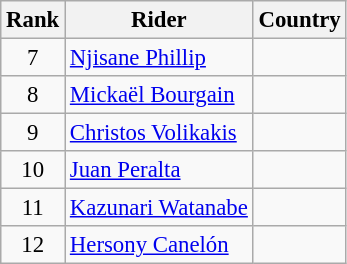<table class="wikitable sortable" style="font-size:95%" style="width:25em;">
<tr>
<th>Rank</th>
<th>Rider</th>
<th>Country</th>
</tr>
<tr>
<td align=center>7</td>
<td><a href='#'>Njisane Phillip</a></td>
<td></td>
</tr>
<tr>
<td align=center>8</td>
<td><a href='#'>Mickaël Bourgain</a></td>
<td></td>
</tr>
<tr>
<td align=center>9</td>
<td><a href='#'>Christos Volikakis</a></td>
<td></td>
</tr>
<tr>
<td align=center>10</td>
<td><a href='#'>Juan Peralta</a></td>
<td></td>
</tr>
<tr>
<td align=center>11</td>
<td><a href='#'>Kazunari Watanabe</a></td>
<td></td>
</tr>
<tr>
<td align=center>12</td>
<td><a href='#'>Hersony Canelón</a></td>
<td></td>
</tr>
</table>
